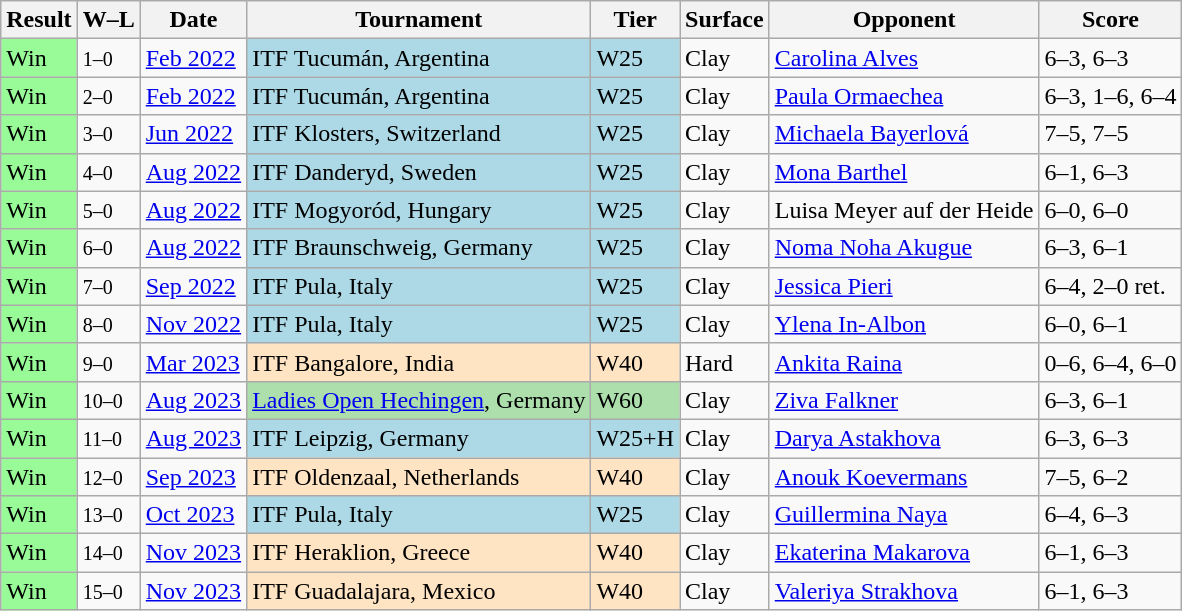<table class="wikitable sortable">
<tr>
<th>Result</th>
<th class=unsortable>W–L</th>
<th>Date</th>
<th>Tournament</th>
<th>Tier</th>
<th>Surface</th>
<th>Opponent</th>
<th class=unsortable>Score</th>
</tr>
<tr>
<td bgcolor=98FB98>Win</td>
<td><small>1–0</small></td>
<td><a href='#'>Feb 2022</a></td>
<td bgcolor=lightblue>ITF Tucumán, Argentina</td>
<td bgcolor=lightblue>W25</td>
<td>Clay</td>
<td> <a href='#'>Carolina Alves</a></td>
<td>6–3, 6–3</td>
</tr>
<tr>
<td bgcolor=98FB98>Win</td>
<td><small>2–0</small></td>
<td><a href='#'>Feb 2022</a></td>
<td bgcolor=lightblue>ITF Tucumán, Argentina</td>
<td bgcolor=lightblue>W25</td>
<td>Clay</td>
<td> <a href='#'>Paula Ormaechea</a></td>
<td>6–3, 1–6, 6–4</td>
</tr>
<tr>
<td bgcolor=98FB98>Win</td>
<td><small>3–0</small></td>
<td><a href='#'>Jun 2022</a></td>
<td bgcolor=lightblue>ITF Klosters, Switzerland</td>
<td bgcolor=lightblue>W25</td>
<td>Clay</td>
<td> <a href='#'>Michaela Bayerlová</a></td>
<td>7–5, 7–5</td>
</tr>
<tr>
<td bgcolor=98FB98>Win</td>
<td><small>4–0</small></td>
<td><a href='#'>Aug 2022</a></td>
<td bgcolor=lightblue>ITF Danderyd, Sweden</td>
<td bgcolor=lightblue>W25</td>
<td>Clay</td>
<td> <a href='#'>Mona Barthel</a></td>
<td>6–1, 6–3</td>
</tr>
<tr>
<td bgcolor=98FB98>Win</td>
<td><small>5–0</small></td>
<td><a href='#'>Aug 2022</a></td>
<td bgcolor=lightblue>ITF Mogyoród, Hungary</td>
<td bgcolor=lightblue>W25</td>
<td>Clay</td>
<td> Luisa Meyer auf der Heide</td>
<td>6–0, 6–0</td>
</tr>
<tr>
<td bgcolor=98FB98>Win</td>
<td><small>6–0</small></td>
<td><a href='#'>Aug 2022</a></td>
<td bgcolor=lightblue>ITF Braunschweig, Germany</td>
<td bgcolor=lightblue>W25</td>
<td>Clay</td>
<td> <a href='#'>Noma Noha Akugue</a></td>
<td>6–3, 6–1</td>
</tr>
<tr>
<td bgcolor=98FB98>Win</td>
<td><small>7–0</small></td>
<td><a href='#'>Sep 2022</a></td>
<td bgcolor=lightblue>ITF Pula, Italy</td>
<td bgcolor=lightblue>W25</td>
<td>Clay</td>
<td> <a href='#'>Jessica Pieri</a></td>
<td>6–4, 2–0 ret.</td>
</tr>
<tr>
<td bgcolor=98FB98>Win</td>
<td><small>8–0</small></td>
<td><a href='#'>Nov 2022</a></td>
<td bgcolor=lightblue>ITF Pula, Italy</td>
<td bgcolor=lightblue>W25</td>
<td>Clay</td>
<td> <a href='#'>Ylena In-Albon</a></td>
<td>6–0, 6–1</td>
</tr>
<tr>
<td bgcolor=98FB98>Win</td>
<td><small>9–0</small></td>
<td><a href='#'>Mar 2023</a></td>
<td style="background:#ffe4c4;">ITF Bangalore, India</td>
<td style="background:#ffe4c4;">W40</td>
<td>Hard</td>
<td> <a href='#'>Ankita Raina</a></td>
<td>0–6, 6–4, 6–0</td>
</tr>
<tr>
<td bgcolor=98FB98>Win</td>
<td><small>10–0</small></td>
<td><a href='#'>Aug 2023</a></td>
<td style="background:#addfad;"><a href='#'>Ladies Open Hechingen</a>, Germany</td>
<td style="background:#addfad;">W60</td>
<td>Clay</td>
<td> <a href='#'>Ziva Falkner</a></td>
<td>6–3, 6–1</td>
</tr>
<tr>
<td bgcolor=98FB98>Win</td>
<td><small>11–0</small></td>
<td><a href='#'>Aug 2023</a></td>
<td bgcolor=lightblue>ITF Leipzig, Germany</td>
<td bgcolor=lightblue>W25+H</td>
<td>Clay</td>
<td> <a href='#'>Darya Astakhova</a></td>
<td>6–3, 6–3</td>
</tr>
<tr>
<td bgcolor=98FB98>Win</td>
<td><small>12–0</small></td>
<td><a href='#'>Sep 2023</a></td>
<td style="background:#ffe4c4;">ITF Oldenzaal, Netherlands</td>
<td style="background:#ffe4c4;">W40</td>
<td>Clay</td>
<td> <a href='#'>Anouk Koevermans</a></td>
<td>7–5, 6–2</td>
</tr>
<tr>
<td bgcolor=98FB98>Win</td>
<td><small>13–0</small></td>
<td><a href='#'>Oct 2023</a></td>
<td bgcolor=lightblue>ITF Pula, Italy</td>
<td bgcolor=lightblue>W25</td>
<td>Clay</td>
<td> <a href='#'>Guillermina Naya</a></td>
<td>6–4, 6–3</td>
</tr>
<tr>
<td bgcolor=98FB98>Win</td>
<td><small>14–0</small></td>
<td><a href='#'>Nov 2023</a></td>
<td bgcolor=ffe4c4>ITF Heraklion, Greece</td>
<td bgcolor=ffe4c4>W40</td>
<td>Clay</td>
<td> <a href='#'>Ekaterina Makarova</a></td>
<td>6–1, 6–3</td>
</tr>
<tr>
<td bgcolor=98FB98>Win</td>
<td><small>15–0</small></td>
<td><a href='#'>Nov 2023</a></td>
<td bgcolor=ffe4c4>ITF Guadalajara, Mexico</td>
<td bgcolor=ffe4c4>W40</td>
<td>Clay</td>
<td> <a href='#'>Valeriya Strakhova</a></td>
<td>6–1, 6–3</td>
</tr>
</table>
